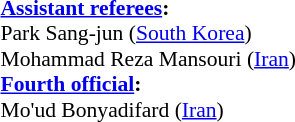<table width=50% style="font-size: 90%">
<tr>
<td><br><strong><a href='#'>Assistant referees</a>:</strong>
<br>Park Sang-jun (<a href='#'>South Korea</a>)
<br>Mohammad Reza Mansouri (<a href='#'>Iran</a>)
<br><strong><a href='#'>Fourth official</a>:</strong>
<br>Mo'ud Bonyadifard (<a href='#'>Iran</a>)</td>
</tr>
</table>
